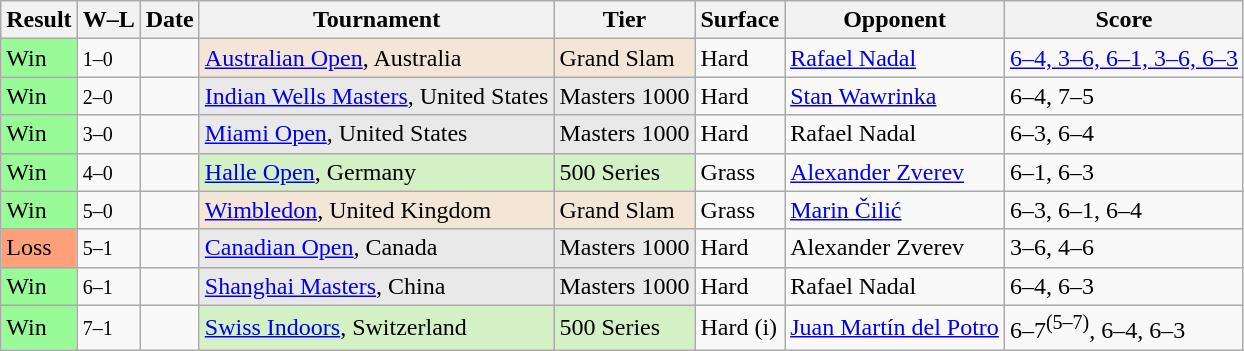<table class="sortable wikitable">
<tr>
<th>Result</th>
<th class="unsortable">W–L</th>
<th>Date</th>
<th>Tournament</th>
<th>Tier</th>
<th>Surface</th>
<th>Opponent</th>
<th class="unsortable">Score</th>
</tr>
<tr>
<td bgcolor=98FB98>Win</td>
<td><small>1–0</small></td>
<td><a href='#'></a></td>
<td style="background:#f3e6d7;"><a href='#'>Australian Open</a>, Australia </td>
<td style="background:#f3e6d7;">Grand Slam</td>
<td>Hard</td>
<td> <a href='#'>Rafael Nadal</a></td>
<td><a href='#'>6–4, 3–6, 6–1, 3–6, 6–3</a></td>
</tr>
<tr>
<td bgcolor=98FB98>Win</td>
<td><small>2–0</small></td>
<td><a href='#'></a></td>
<td style="background:#e9e9e9;"><a href='#'>Indian Wells Masters</a>, United States </td>
<td style="background:#e9e9e9;">Masters 1000</td>
<td>Hard</td>
<td> <a href='#'>Stan Wawrinka</a></td>
<td>6–4, 7–5</td>
</tr>
<tr>
<td bgcolor=98FB98>Win</td>
<td><small>3–0</small></td>
<td><a href='#'></a></td>
<td style="background:#e9e9e9;"><a href='#'>Miami Open</a>, United States </td>
<td style="background:#e9e9e9;">Masters 1000</td>
<td>Hard</td>
<td> Rafael Nadal</td>
<td>6–3, 6–4</td>
</tr>
<tr>
<td bgcolor=98FB98>Win</td>
<td><small>4–0</small></td>
<td><a href='#'></a></td>
<td style="background:#d4f1c5;"><a href='#'>Halle Open</a>, Germany </td>
<td style="background:#d4f1c5;">500 Series</td>
<td>Grass</td>
<td> <a href='#'>Alexander Zverev</a></td>
<td>6–1, 6–3</td>
</tr>
<tr>
<td bgcolor=98FB98>Win</td>
<td><small>5–0</small></td>
<td><a href='#'></a></td>
<td style="background:#f3e6d7;"><a href='#'>Wimbledon</a>, United Kingdom </td>
<td style="background:#f3e6d7;">Grand Slam</td>
<td>Grass</td>
<td> <a href='#'>Marin Čilić</a></td>
<td>6–3, 6–1, 6–4</td>
</tr>
<tr>
<td bgcolor=FFA07A>Loss</td>
<td><small>5–1</small></td>
<td><a href='#'></a></td>
<td style="background:#e9e9e9;"><a href='#'>Canadian Open</a>, Canada</td>
<td style="background:#e9e9e9;">Masters 1000</td>
<td>Hard</td>
<td> Alexander Zverev</td>
<td>3–6, 4–6</td>
</tr>
<tr>
<td bgcolor=98FB98>Win</td>
<td><small>6–1</small></td>
<td><a href='#'></a></td>
<td style="background:#e9e9e9;"><a href='#'>Shanghai Masters</a>, China </td>
<td style="background:#e9e9e9;">Masters 1000</td>
<td>Hard</td>
<td> Rafael Nadal</td>
<td>6–4, 6–3</td>
</tr>
<tr>
<td bgcolor=98FB98>Win</td>
<td><small>7–1</small></td>
<td><a href='#'></a></td>
<td style="background:#d4f1c5;"><a href='#'>Swiss Indoors</a>, Switzerland </td>
<td style="background:#d4f1c5;">500 Series</td>
<td>Hard (i)</td>
<td> <a href='#'>Juan Martín del Potro</a></td>
<td>6–7<sup>(5–7)</sup>, 6–4, 6–3</td>
</tr>
</table>
